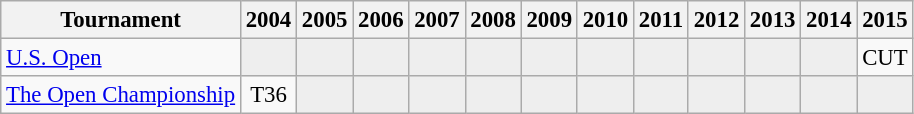<table class="wikitable" style="font-size:95%;text-align:center;">
<tr>
<th>Tournament</th>
<th>2004</th>
<th>2005</th>
<th>2006</th>
<th>2007</th>
<th>2008</th>
<th>2009</th>
<th>2010</th>
<th>2011</th>
<th>2012</th>
<th>2013</th>
<th>2014</th>
<th>2015</th>
</tr>
<tr>
<td align=left><a href='#'>U.S. Open</a></td>
<td style="background:#eeeeee;"></td>
<td style="background:#eeeeee;"></td>
<td style="background:#eeeeee;"></td>
<td style="background:#eeeeee;"></td>
<td style="background:#eeeeee;"></td>
<td style="background:#eeeeee;"></td>
<td style="background:#eeeeee;"></td>
<td style="background:#eeeeee;"></td>
<td style="background:#eeeeee;"></td>
<td style="background:#eeeeee;"></td>
<td style="background:#eeeeee;"></td>
<td>CUT</td>
</tr>
<tr>
<td align=left><a href='#'>The Open Championship</a></td>
<td>T36</td>
<td style="background:#eeeeee;"></td>
<td style="background:#eeeeee;"></td>
<td style="background:#eeeeee;"></td>
<td style="background:#eeeeee;"></td>
<td style="background:#eeeeee;"></td>
<td style="background:#eeeeee;"></td>
<td style="background:#eeeeee;"></td>
<td style="background:#eeeeee;"></td>
<td style="background:#eeeeee;"></td>
<td style="background:#eeeeee;"></td>
<td style="background:#eeeeee;"></td>
</tr>
</table>
